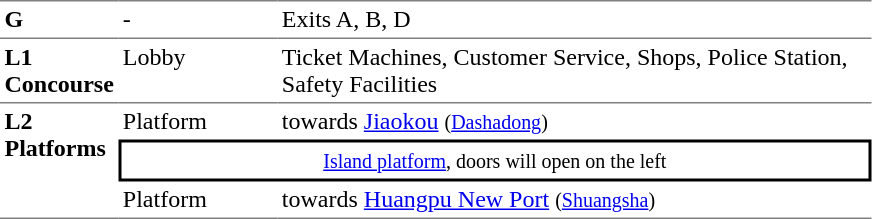<table table border=0 cellspacing=0 cellpadding=3>
<tr>
<td style="border-top:solid 1px gray;" width=50 valign=top><strong>G</strong></td>
<td style="border-top:solid 1px gray;" width=100 valign=top>-</td>
<td style="border-top:solid 1px gray;" width=390 valign=top>Exits A, B, D</td>
</tr>
<tr>
<td style="border-bottom:solid 1px gray; border-top:solid 1px gray;" valign=top><strong>L1<br>Concourse</strong></td>
<td style="border-bottom:solid 1px gray; border-top:solid 1px gray;" valign=top>Lobby</td>
<td style="border-bottom:solid 1px gray; border-top:solid 1px gray;" valign=top>Ticket Machines, Customer Service, Shops, Police Station, Safety Facilities</td>
</tr>
<tr>
<td style="border-bottom:solid 1px gray;" rowspan=4 valign=top><strong>L2<br>Platforms</strong></td>
<td>Platform </td>
<td>  towards <a href='#'>Jiaokou</a> <small>(<a href='#'>Dashadong</a>)</small></td>
</tr>
<tr>
<td style="border-right:solid 2px black;border-left:solid 2px black;border-top:solid 2px black;border-bottom:solid 2px black;text-align:center;" colspan=2><small><a href='#'>Island platform</a>, doors will open on the left</small></td>
</tr>
<tr>
<td style="border-bottom:solid 1px gray;">Platform </td>
<td style="border-bottom:solid 1px gray;"> towards <a href='#'>Huangpu New Port</a> <small>(<a href='#'>Shuangsha</a>)</small> </td>
</tr>
</table>
